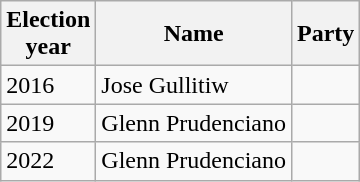<table class=wikitable>
<tr>
<th>Election<br>year</th>
<th>Name</th>
<th colspan=2>Party</th>
</tr>
<tr>
<td>2016</td>
<td>Jose Gullitiw</td>
<td></td>
</tr>
<tr>
<td>2019</td>
<td>Glenn Prudenciano</td>
<td></td>
</tr>
<tr>
<td>2022</td>
<td>Glenn Prudenciano</td>
<td></td>
</tr>
</table>
